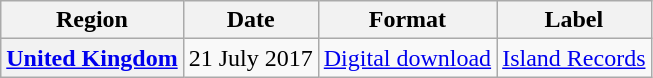<table class="wikitable sortable plainrowheaders">
<tr>
<th scope="col">Region</th>
<th scope="col">Date</th>
<th scope="col">Format</th>
<th scope="col">Label</th>
</tr>
<tr>
<th scope="row"><a href='#'>United Kingdom</a></th>
<td>21 July 2017</td>
<td><a href='#'>Digital download</a></td>
<td><a href='#'>Island Records</a></td>
</tr>
</table>
